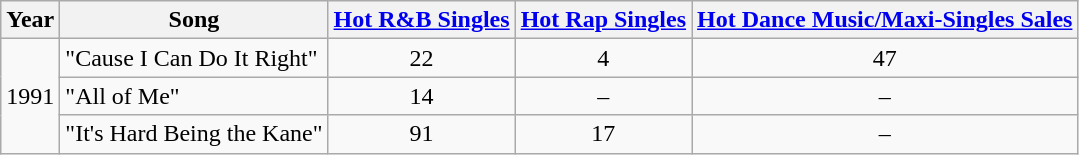<table class="wikitable">
<tr>
<th>Year</th>
<th>Song</th>
<th><a href='#'>Hot R&B Singles</a></th>
<th><a href='#'>Hot Rap Singles</a></th>
<th><a href='#'>Hot Dance Music/Maxi-Singles Sales</a></th>
</tr>
<tr>
<td rowspan="3">1991</td>
<td>"Cause I Can Do It Right"</td>
<td align=center>22</td>
<td align=center>4</td>
<td align=center>47</td>
</tr>
<tr>
<td>"All of Me"</td>
<td align=center>14</td>
<td align=center>–</td>
<td align=center>–</td>
</tr>
<tr>
<td>"It's Hard Being the Kane"</td>
<td align=center>91</td>
<td align=center>17</td>
<td align=center>–</td>
</tr>
</table>
